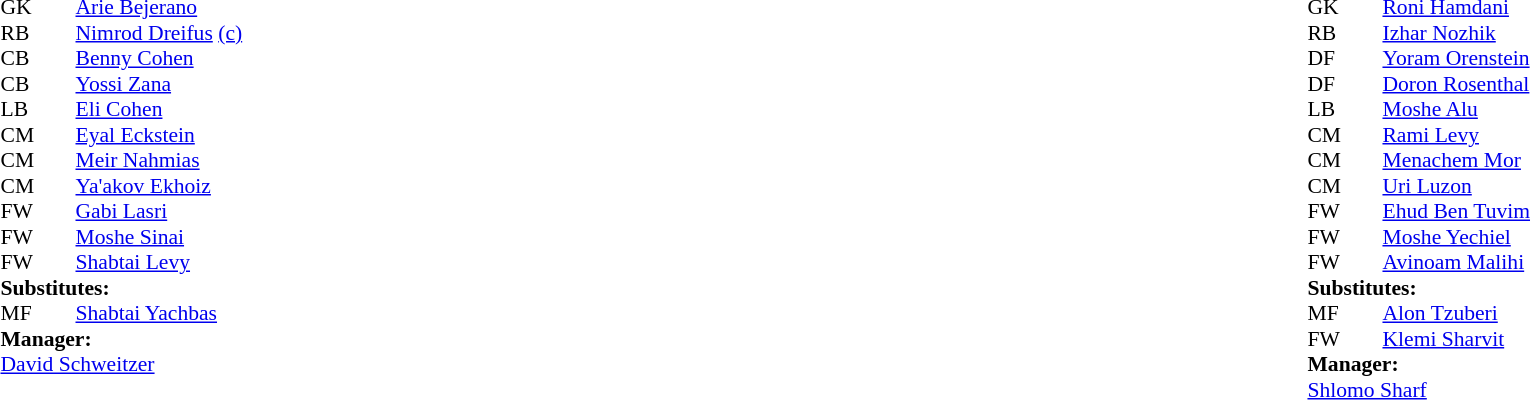<table width="100%">
<tr>
<td valign="top" width="50%"><br><table style="font-size: 90%" cellspacing="0" cellpadding="0">
<tr>
<th width="25"></th>
<th width="25"></th>
</tr>
<tr>
<td>GK</td>
<td><strong> </strong></td>
<td> <a href='#'>Arie Bejerano</a></td>
<td></td>
</tr>
<tr>
<td>RB</td>
<td><strong> </strong></td>
<td> <a href='#'>Nimrod Dreifus</a> <a href='#'>(c)</a></td>
<td></td>
</tr>
<tr>
<td>CB</td>
<td><strong> </strong></td>
<td> <a href='#'>Benny Cohen</a></td>
<td></td>
</tr>
<tr>
<td>CB</td>
<td><strong> </strong></td>
<td> <a href='#'>Yossi Zana</a></td>
<td></td>
</tr>
<tr>
<td>LB</td>
<td><strong> </strong></td>
<td> <a href='#'>Eli Cohen</a></td>
<td></td>
</tr>
<tr>
<td>CM</td>
<td><strong> </strong></td>
<td> <a href='#'>Eyal Eckstein</a></td>
<td></td>
<td></td>
</tr>
<tr>
<td>CM</td>
<td><strong> </strong></td>
<td> <a href='#'>Meir Nahmias</a></td>
<td></td>
</tr>
<tr>
<td>CM</td>
<td><strong> </strong></td>
<td> <a href='#'>Ya'akov Ekhoiz</a></td>
<td></td>
</tr>
<tr>
<td>FW</td>
<td><strong> </strong></td>
<td> <a href='#'>Gabi Lasri</a></td>
<td></td>
</tr>
<tr>
<td>FW</td>
<td><strong> </strong></td>
<td> <a href='#'>Moshe Sinai</a></td>
<td></td>
</tr>
<tr>
<td>FW</td>
<td><strong> </strong></td>
<td> <a href='#'>Shabtai Levy</a></td>
<td></td>
</tr>
<tr>
<td colspan=4><strong>Substitutes:</strong></td>
</tr>
<tr>
<td>MF</td>
<td><strong> </strong></td>
<td> <a href='#'>Shabtai Yachbas</a></td>
<td></td>
<td></td>
</tr>
<tr>
<td colspan=4><strong>Manager:</strong></td>
</tr>
<tr>
<td colspan="4"> <a href='#'>David Schweitzer</a></td>
</tr>
</table>
</td>
<td valign="top"></td>
<td valign="top" width="50%"><br><table style="font-size: 90%" cellspacing="0" cellpadding="0" align=center>
<tr>
<th width="25"></th>
<th width="25"></th>
</tr>
<tr>
<td>GK</td>
<td><strong> </strong></td>
<td> <a href='#'>Roni Hamdani</a></td>
<td></td>
</tr>
<tr>
<td>RB</td>
<td><strong> </strong></td>
<td> <a href='#'>Izhar Nozhik</a></td>
<td></td>
<td></td>
</tr>
<tr>
<td>DF</td>
<td><strong> </strong></td>
<td> <a href='#'>Yoram Orenstein</a></td>
<td></td>
</tr>
<tr>
<td>DF</td>
<td><strong> </strong></td>
<td> <a href='#'>Doron Rosenthal</a></td>
<td></td>
</tr>
<tr>
<td>LB</td>
<td><strong> </strong></td>
<td> <a href='#'>Moshe Alu</a></td>
<td></td>
</tr>
<tr>
<td>CM</td>
<td><strong> </strong></td>
<td> <a href='#'>Rami Levy</a></td>
<td></td>
</tr>
<tr>
<td>CM</td>
<td><strong> </strong></td>
<td> <a href='#'>Menachem Mor</a></td>
<td></td>
</tr>
<tr>
<td>CM</td>
<td><strong> </strong></td>
<td> <a href='#'>Uri Luzon</a></td>
<td></td>
</tr>
<tr>
<td>FW</td>
<td><strong> </strong></td>
<td> <a href='#'>Ehud Ben Tuvim </a></td>
<td></td>
</tr>
<tr>
<td>FW</td>
<td><strong> </strong></td>
<td> <a href='#'>Moshe Yechiel</a></td>
<td></td>
<td></td>
</tr>
<tr>
<td>FW</td>
<td><strong> </strong></td>
<td> <a href='#'>Avinoam Malihi</a></td>
<td></td>
</tr>
<tr>
<td colspan=4><strong>Substitutes:</strong></td>
</tr>
<tr>
<td>MF</td>
<td><strong> </strong></td>
<td> <a href='#'>Alon Tzuberi</a></td>
<td></td>
<td></td>
</tr>
<tr>
<td>FW</td>
<td><strong> </strong></td>
<td> <a href='#'>Klemi Sharvit</a></td>
<td></td>
<td></td>
</tr>
<tr>
<td colspan=4><strong>Manager:</strong></td>
</tr>
<tr>
<td colspan="4"> <a href='#'>Shlomo Sharf</a></td>
</tr>
</table>
</td>
</tr>
</table>
